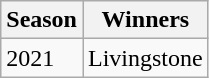<table class="wikitable">
<tr>
<th>Season</th>
<th>Winners</th>
</tr>
<tr>
<td>2021</td>
<td>Livingstone</td>
</tr>
</table>
